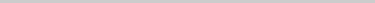<table border="0" cellpadding="0" cellspacing="0" style="width:250px; font-size:85%; border:1px solid #ccc; margin:0.3em;">
<tr>
<td></td>
</tr>
<tr>
<td></td>
</tr>
</table>
